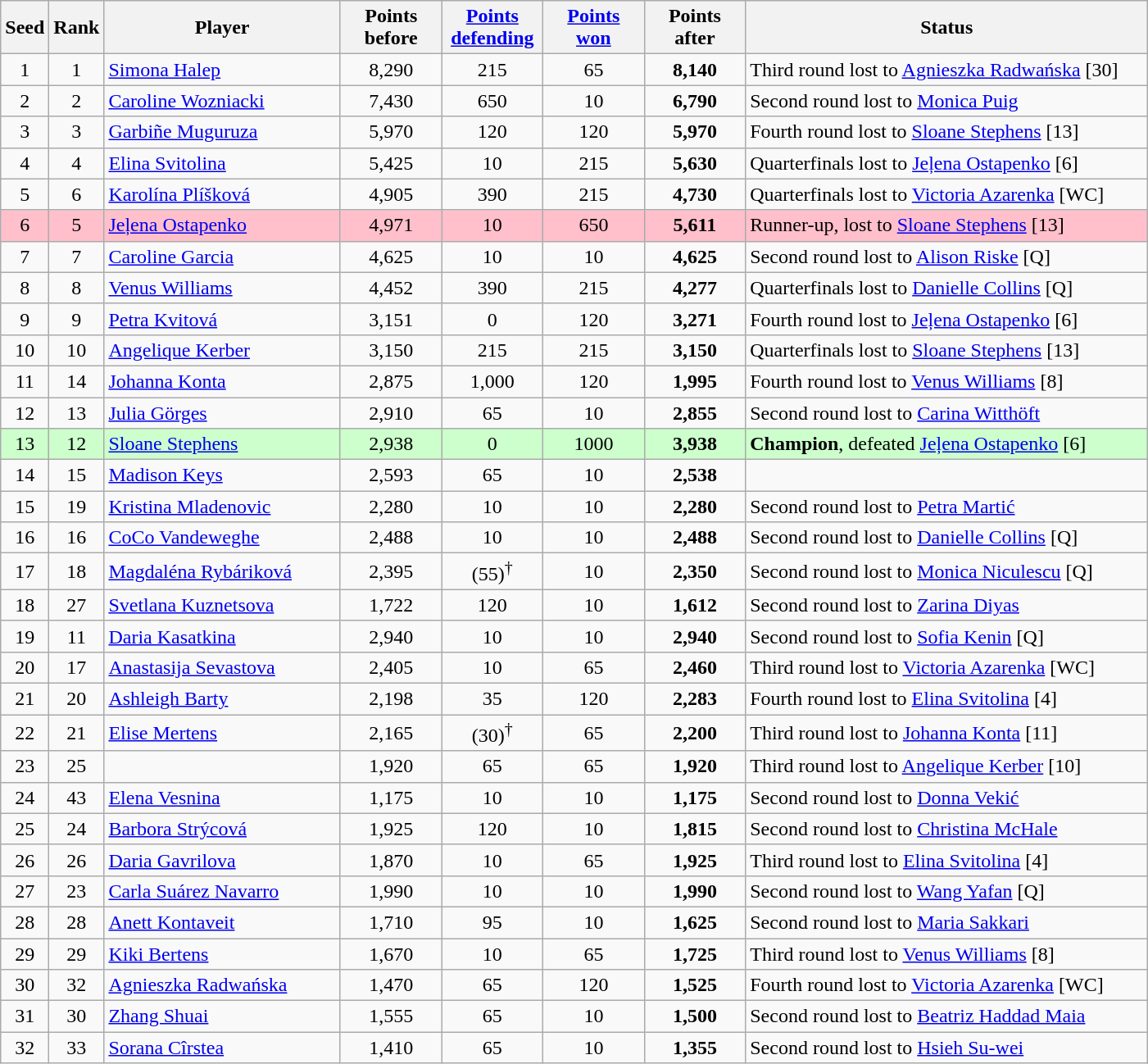<table class="wikitable sortable">
<tr>
<th style="width:30px;">Seed</th>
<th style="width:30px;">Rank</th>
<th style="width:185px;">Player</th>
<th style="width:75px;">Points before</th>
<th style="width:75px;"><a href='#'>Points defending</a></th>
<th style="width:75px;"><a href='#'>Points won</a></th>
<th style="width:75px;">Points after</th>
<th style="width:320px;">Status</th>
</tr>
<tr>
<td style="text-align:center;">1</td>
<td style="text-align:center;">1</td>
<td> <a href='#'>Simona Halep</a></td>
<td style="text-align:center;">8,290</td>
<td style="text-align:center;">215</td>
<td style="text-align:center;">65</td>
<td style="text-align:center;"><strong>8,140</strong></td>
<td>Third round lost to  <a href='#'>Agnieszka Radwańska</a> [30]</td>
</tr>
<tr>
<td style="text-align:center;">2</td>
<td style="text-align:center;">2</td>
<td> <a href='#'>Caroline Wozniacki</a></td>
<td style="text-align:center;">7,430</td>
<td style="text-align:center;">650</td>
<td style="text-align:center;">10</td>
<td style="text-align:center;"><strong>6,790</strong></td>
<td>Second round lost to  <a href='#'>Monica Puig</a></td>
</tr>
<tr>
<td style="text-align:center;">3</td>
<td style="text-align:center;">3</td>
<td> <a href='#'>Garbiñe Muguruza</a></td>
<td style="text-align:center;">5,970</td>
<td style="text-align:center;">120</td>
<td style="text-align:center;">120</td>
<td style="text-align:center;"><strong>5,970</strong></td>
<td>Fourth round lost to  <a href='#'>Sloane Stephens</a> [13]</td>
</tr>
<tr>
<td style="text-align:center;">4</td>
<td style="text-align:center;">4</td>
<td> <a href='#'>Elina Svitolina</a></td>
<td style="text-align:center;">5,425</td>
<td style="text-align:center;">10</td>
<td style="text-align:center;">215</td>
<td style="text-align:center;"><strong>5,630</strong></td>
<td>Quarterfinals lost to  <a href='#'>Jeļena Ostapenko</a> [6]</td>
</tr>
<tr>
<td style="text-align:center;">5</td>
<td style="text-align:center;">6</td>
<td> <a href='#'>Karolína Plíšková</a></td>
<td style="text-align:center;">4,905</td>
<td style="text-align:center;">390</td>
<td style="text-align:center;">215</td>
<td style="text-align:center;"><strong>4,730</strong></td>
<td>Quarterfinals lost to  <a href='#'>Victoria Azarenka</a> [WC]</td>
</tr>
<tr style="background:pink">
<td style="text-align:center;">6</td>
<td style="text-align:center;">5</td>
<td> <a href='#'>Jeļena Ostapenko</a></td>
<td style="text-align:center;">4,971</td>
<td style="text-align:center;">10</td>
<td style="text-align:center;">650</td>
<td style="text-align:center;"><strong>5,611</strong></td>
<td>Runner-up, lost to  <a href='#'>Sloane Stephens</a> [13]</td>
</tr>
<tr>
<td style="text-align:center;">7</td>
<td style="text-align:center;">7</td>
<td> <a href='#'>Caroline Garcia</a></td>
<td style="text-align:center;">4,625</td>
<td style="text-align:center;">10</td>
<td style="text-align:center;">10</td>
<td style="text-align:center;"><strong>4,625</strong></td>
<td>Second round lost to  <a href='#'>Alison Riske</a> [Q]</td>
</tr>
<tr>
<td style="text-align:center;">8</td>
<td style="text-align:center;">8</td>
<td> <a href='#'>Venus Williams</a></td>
<td style="text-align:center;">4,452</td>
<td style="text-align:center;">390</td>
<td style="text-align:center;">215</td>
<td style="text-align:center;"><strong>4,277</strong></td>
<td>Quarterfinals lost to  <a href='#'>Danielle Collins</a> [Q]</td>
</tr>
<tr>
<td style="text-align:center;">9</td>
<td style="text-align:center;">9</td>
<td> <a href='#'>Petra Kvitová</a></td>
<td style="text-align:center;">3,151</td>
<td style="text-align:center;">0</td>
<td style="text-align:center;">120</td>
<td style="text-align:center;"><strong>3,271</strong></td>
<td>Fourth round lost to  <a href='#'>Jeļena Ostapenko</a> [6]</td>
</tr>
<tr>
<td style="text-align:center;">10</td>
<td style="text-align:center;">10</td>
<td> <a href='#'>Angelique Kerber</a></td>
<td style="text-align:center;">3,150</td>
<td style="text-align:center;">215</td>
<td style="text-align:center;">215</td>
<td style="text-align:center;"><strong>3,150</strong></td>
<td>Quarterfinals lost to  <a href='#'>Sloane Stephens</a> [13]</td>
</tr>
<tr>
<td style="text-align:center;">11</td>
<td style="text-align:center;">14</td>
<td> <a href='#'>Johanna Konta</a></td>
<td style="text-align:center;">2,875</td>
<td style="text-align:center;">1,000</td>
<td style="text-align:center;">120</td>
<td style="text-align:center;"><strong>1,995</strong></td>
<td>Fourth round lost to  <a href='#'>Venus Williams</a> [8]</td>
</tr>
<tr>
<td style="text-align:center;">12</td>
<td style="text-align:center;">13</td>
<td> <a href='#'>Julia Görges</a></td>
<td style="text-align:center;">2,910</td>
<td style="text-align:center;">65</td>
<td style="text-align:center;">10</td>
<td style="text-align:center;"><strong>2,855</strong></td>
<td>Second round lost to  <a href='#'>Carina Witthöft</a></td>
</tr>
<tr style="background:#cfc;">
<td style="text-align:center;">13</td>
<td style="text-align:center;">12</td>
<td> <a href='#'>Sloane Stephens</a></td>
<td style="text-align:center;">2,938</td>
<td style="text-align:center;">0</td>
<td style="text-align:center;">1000</td>
<td style="text-align:center;"><strong>3,938</strong></td>
<td><strong>Champion</strong>, defeated  <a href='#'>Jeļena Ostapenko</a> [6]</td>
</tr>
<tr>
<td style="text-align:center;">14</td>
<td style="text-align:center;">15</td>
<td> <a href='#'>Madison Keys</a></td>
<td style="text-align:center;">2,593</td>
<td style="text-align:center;">65</td>
<td style="text-align:center;">10</td>
<td style="text-align:center;"><strong>2,538</strong></td>
<td></td>
</tr>
<tr>
<td style="text-align:center;">15</td>
<td style="text-align:center;">19</td>
<td> <a href='#'>Kristina Mladenovic</a></td>
<td style="text-align:center;">2,280</td>
<td style="text-align:center;">10</td>
<td style="text-align:center;">10</td>
<td style="text-align:center;"><strong>2,280</strong></td>
<td>Second round lost to  <a href='#'>Petra Martić</a></td>
</tr>
<tr>
<td style="text-align:center;">16</td>
<td style="text-align:center;">16</td>
<td> <a href='#'>CoCo Vandeweghe</a></td>
<td style="text-align:center;">2,488</td>
<td style="text-align:center;">10</td>
<td style="text-align:center;">10</td>
<td style="text-align:center;"><strong>2,488</strong></td>
<td>Second round lost to  <a href='#'>Danielle Collins</a> [Q]</td>
</tr>
<tr>
<td style="text-align:center;">17</td>
<td style="text-align:center;">18</td>
<td> <a href='#'>Magdaléna Rybáriková</a></td>
<td style="text-align:center;">2,395</td>
<td style="text-align:center;">(55)<sup>†</sup></td>
<td style="text-align:center;">10</td>
<td style="text-align:center;"><strong>2,350</strong></td>
<td>Second round lost to  <a href='#'>Monica Niculescu</a> [Q]</td>
</tr>
<tr>
<td style="text-align:center;">18</td>
<td style="text-align:center;">27</td>
<td> <a href='#'>Svetlana Kuznetsova</a></td>
<td style="text-align:center;">1,722</td>
<td style="text-align:center;">120</td>
<td style="text-align:center;">10</td>
<td style="text-align:center;"><strong>1,612</strong></td>
<td>Second round lost to  <a href='#'>Zarina Diyas</a></td>
</tr>
<tr>
<td style="text-align:center;">19</td>
<td style="text-align:center;">11</td>
<td> <a href='#'>Daria Kasatkina</a></td>
<td style="text-align:center;">2,940</td>
<td style="text-align:center;">10</td>
<td style="text-align:center;">10</td>
<td style="text-align:center;"><strong>2,940</strong></td>
<td>Second round lost to  <a href='#'>Sofia Kenin</a> [Q]</td>
</tr>
<tr>
<td style="text-align:center;">20</td>
<td style="text-align:center;">17</td>
<td> <a href='#'>Anastasija Sevastova</a></td>
<td style="text-align:center;">2,405</td>
<td style="text-align:center;">10</td>
<td style="text-align:center;">65</td>
<td style="text-align:center;"><strong>2,460</strong></td>
<td>Third round lost to  <a href='#'>Victoria Azarenka</a> [WC]</td>
</tr>
<tr>
<td style="text-align:center;">21</td>
<td style="text-align:center;">20</td>
<td> <a href='#'>Ashleigh Barty</a></td>
<td style="text-align:center;">2,198</td>
<td style="text-align:center;">35</td>
<td style="text-align:center;">120</td>
<td style="text-align:center;"><strong>2,283</strong></td>
<td>Fourth round lost to  <a href='#'>Elina Svitolina</a> [4]</td>
</tr>
<tr>
<td style="text-align:center;">22</td>
<td style="text-align:center;">21</td>
<td> <a href='#'>Elise Mertens</a></td>
<td style="text-align:center;">2,165</td>
<td style="text-align:center;">(30)<sup>†</sup></td>
<td style="text-align:center;">65</td>
<td style="text-align:center;"><strong>2,200</strong></td>
<td>Third round lost to  <a href='#'>Johanna Konta</a> [11]</td>
</tr>
<tr>
<td style="text-align:center;">23</td>
<td style="text-align:center;">25</td>
<td></td>
<td style="text-align:center;">1,920</td>
<td style="text-align:center;">65</td>
<td style="text-align:center;">65</td>
<td style="text-align:center;"><strong>1,920</strong></td>
<td>Third round lost to  <a href='#'>Angelique Kerber</a> [10]</td>
</tr>
<tr>
<td style="text-align:center;">24</td>
<td style="text-align:center;">43</td>
<td> <a href='#'>Elena Vesnina</a></td>
<td style="text-align:center;">1,175</td>
<td style="text-align:center;">10</td>
<td style="text-align:center;">10</td>
<td style="text-align:center;"><strong>1,175</strong></td>
<td>Second round lost to  <a href='#'>Donna Vekić</a></td>
</tr>
<tr style=>
<td style="text-align:center;">25</td>
<td style="text-align:center;">24</td>
<td> <a href='#'>Barbora Strýcová</a></td>
<td style="text-align:center;">1,925</td>
<td style="text-align:center;">120</td>
<td style="text-align:center;">10</td>
<td style="text-align:center;"><strong>1,815</strong></td>
<td>Second round lost to  <a href='#'>Christina McHale</a></td>
</tr>
<tr>
<td style="text-align:center;">26</td>
<td style="text-align:center;">26</td>
<td> <a href='#'>Daria Gavrilova</a></td>
<td style="text-align:center;">1,870</td>
<td style="text-align:center;">10</td>
<td style="text-align:center;">65</td>
<td style="text-align:center;"><strong>1,925</strong></td>
<td>Third round lost to  <a href='#'>Elina Svitolina</a> [4]</td>
</tr>
<tr>
<td style="text-align:center;">27</td>
<td style="text-align:center;">23</td>
<td> <a href='#'>Carla Suárez Navarro</a></td>
<td style="text-align:center;">1,990</td>
<td style="text-align:center;">10</td>
<td style="text-align:center;">10</td>
<td style="text-align:center;"><strong>1,990</strong></td>
<td>Second round lost to  <a href='#'>Wang Yafan</a> [Q]</td>
</tr>
<tr>
<td style="text-align:center;">28</td>
<td style="text-align:center;">28</td>
<td> <a href='#'>Anett Kontaveit</a></td>
<td style="text-align:center;">1,710</td>
<td style="text-align:center;">95</td>
<td style="text-align:center;">10</td>
<td style="text-align:center;"><strong>1,625</strong></td>
<td>Second round lost to  <a href='#'>Maria Sakkari</a></td>
</tr>
<tr>
<td style="text-align:center;">29</td>
<td style="text-align:center;">29</td>
<td> <a href='#'>Kiki Bertens</a></td>
<td style="text-align:center;">1,670</td>
<td style="text-align:center;">10</td>
<td style="text-align:center;">65</td>
<td style="text-align:center;"><strong>1,725</strong></td>
<td>Third round lost to  <a href='#'>Venus Williams</a> [8]</td>
</tr>
<tr>
<td style="text-align:center;">30</td>
<td style="text-align:center;">32</td>
<td> <a href='#'>Agnieszka Radwańska</a></td>
<td style="text-align:center;">1,470</td>
<td style="text-align:center;">65</td>
<td style="text-align:center;">120</td>
<td style="text-align:center;"><strong>1,525</strong></td>
<td>Fourth round lost to  <a href='#'>Victoria Azarenka</a> [WC]</td>
</tr>
<tr>
<td style="text-align:center;">31</td>
<td style="text-align:center;">30</td>
<td> <a href='#'>Zhang Shuai</a></td>
<td style="text-align:center;">1,555</td>
<td style="text-align:center;">65</td>
<td style="text-align:center;">10</td>
<td style="text-align:center;"><strong>1,500</strong></td>
<td>Second round lost to  <a href='#'>Beatriz Haddad Maia</a></td>
</tr>
<tr>
<td style="text-align:center;">32</td>
<td style="text-align:center;">33</td>
<td> <a href='#'>Sorana Cîrstea</a></td>
<td style="text-align:center;">1,410</td>
<td style="text-align:center;">65</td>
<td style="text-align:center;">10</td>
<td style="text-align:center;"><strong>1,355</strong></td>
<td>Second round lost to  <a href='#'>Hsieh Su-wei</a></td>
</tr>
</table>
